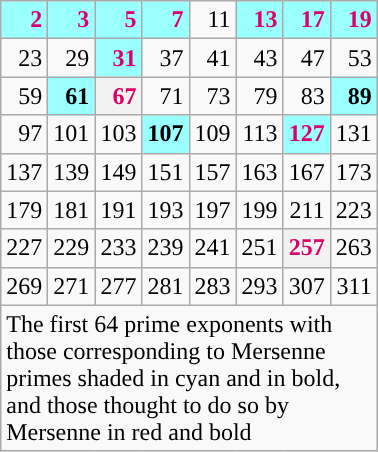<table class="wikitable floatright" style="width:1px;padding-left:1em;">
<tr>
<th style="color:#dd0066;background:#99ffff;text-align:right;">2</th>
<th style="color:#dd0066;background:#99ffff;text-align:right;">3</th>
<th style="color:#dd0066;background:#99ffff;text-align:right;">5</th>
<th style="color:#dd0066;background:#99ffff;text-align:right;">7</th>
<td style="text-align: right;">11</td>
<th style="color:#dd0066;background:#99ffff;text-align:right;">13</th>
<th style="color:#dd0066;background:#99ffff;text-align:right;">17</th>
<th style="color:#dd0066;background:#99ffff;text-align:right;">19</th>
</tr>
<tr>
<td style="text-align: right;">23</td>
<td style="text-align: right;">29</td>
<th style="color:#dd0066;background:#99ffff;text-align:right;">31</th>
<td style="text-align: right;">37</td>
<td style="text-align: right;">41</td>
<td style="text-align: right;">43</td>
<td style="text-align: right;">47</td>
<td style="text-align: right;">53</td>
</tr>
<tr>
<td style="text-align: right;">59</td>
<th style="background:#99ffff;text-align:right;">61</th>
<th style="color:#dd0066;text-align:right;">67</th>
<td style="text-align: right;">71</td>
<td style="text-align: right;">73</td>
<td style="text-align: right;">79</td>
<td style="text-align: right;">83</td>
<th style="background:#99ffff;text-align:right;">89</th>
</tr>
<tr>
<td style="text-align: right;">97</td>
<td style="text-align: right;">101</td>
<td style="text-align: right;">103</td>
<th style="background:#99ffff;text-align:right;">107</th>
<td style="text-align: right;">109</td>
<td style="text-align: right;">113</td>
<th style="color:#dd0066;background:#99ffff;text-align:right;">127</th>
<td style="text-align: right;">131</td>
</tr>
<tr>
<td style="text-align: right;">137</td>
<td style="text-align: right;">139</td>
<td style="text-align: right;">149</td>
<td style="text-align: right;">151</td>
<td style="text-align: right;">157</td>
<td style="text-align: right;">163</td>
<td style="text-align: right;">167</td>
<td style="text-align: right;">173</td>
</tr>
<tr>
<td style="text-align: right;">179</td>
<td style="text-align: right;">181</td>
<td style="text-align: right;">191</td>
<td style="text-align: right;">193</td>
<td style="text-align: right;">197</td>
<td style="text-align: right;">199</td>
<td style="text-align: right;">211</td>
<td style="text-align: right;">223</td>
</tr>
<tr>
<td style="text-align: right;">227</td>
<td style="text-align: right;">229</td>
<td style="text-align: right;">233</td>
<td style="text-align: right;">239</td>
<td style="text-align: right;">241</td>
<td style="text-align: right;">251</td>
<th style="color:#dd0066;">257</th>
<td style="text-align: right;">263</td>
</tr>
<tr>
<td style="text-align: right;">269</td>
<td style="text-align: right;">271</td>
<td style="text-align: right;">277</td>
<td style="text-align: right;">281</td>
<td style="text-align: right;">283</td>
<td style="text-align: right;">293</td>
<td style="text-align: right;">307</td>
<td style="text-align: right;">311</td>
</tr>
<tr>
<td colspan="8">The first 64 prime exponents with those corresponding to Mersenne primes shaded in cyan and in bold, and those thought to do so by Mersenne in red and bold</td>
</tr>
</table>
